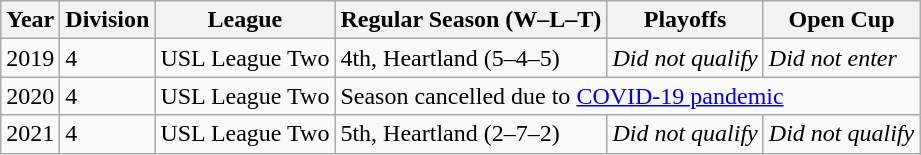<table class="wikitable">
<tr>
<th>Year</th>
<th>Division</th>
<th>League</th>
<th>Regular Season (W–L–T)</th>
<th>Playoffs</th>
<th>Open Cup</th>
</tr>
<tr>
<td>2019</td>
<td>4</td>
<td>USL League Two</td>
<td>4th, Heartland (5–4–5)</td>
<td><em>Did not qualify</em></td>
<td><em>Did not enter</em></td>
</tr>
<tr>
<td>2020</td>
<td>4</td>
<td>USL League Two</td>
<td colspan=3>Season cancelled due to <a href='#'>COVID-19 pandemic</a></td>
</tr>
<tr>
<td>2021</td>
<td>4</td>
<td>USL League Two</td>
<td>5th, Heartland (2–7–2)</td>
<td><em>Did not qualify</em></td>
<td><em>Did not qualify</em></td>
</tr>
</table>
